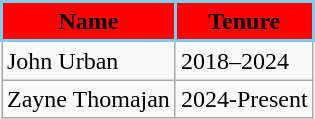<table class="wikitable">
<tr>
<th style="background:#FF0000; color:#000; border:2px solid #7CCDEF;" scope="col">Name</th>
<th style="background:#FF0000; color:#000; border:2px solid #7CCDEF;" scope="col">Tenure</th>
</tr>
<tr>
<td>John Urban</td>
<td>2018–2024</td>
</tr>
<tr>
<td>Zayne Thomajan</td>
<td>2024-Present</td>
</tr>
</table>
